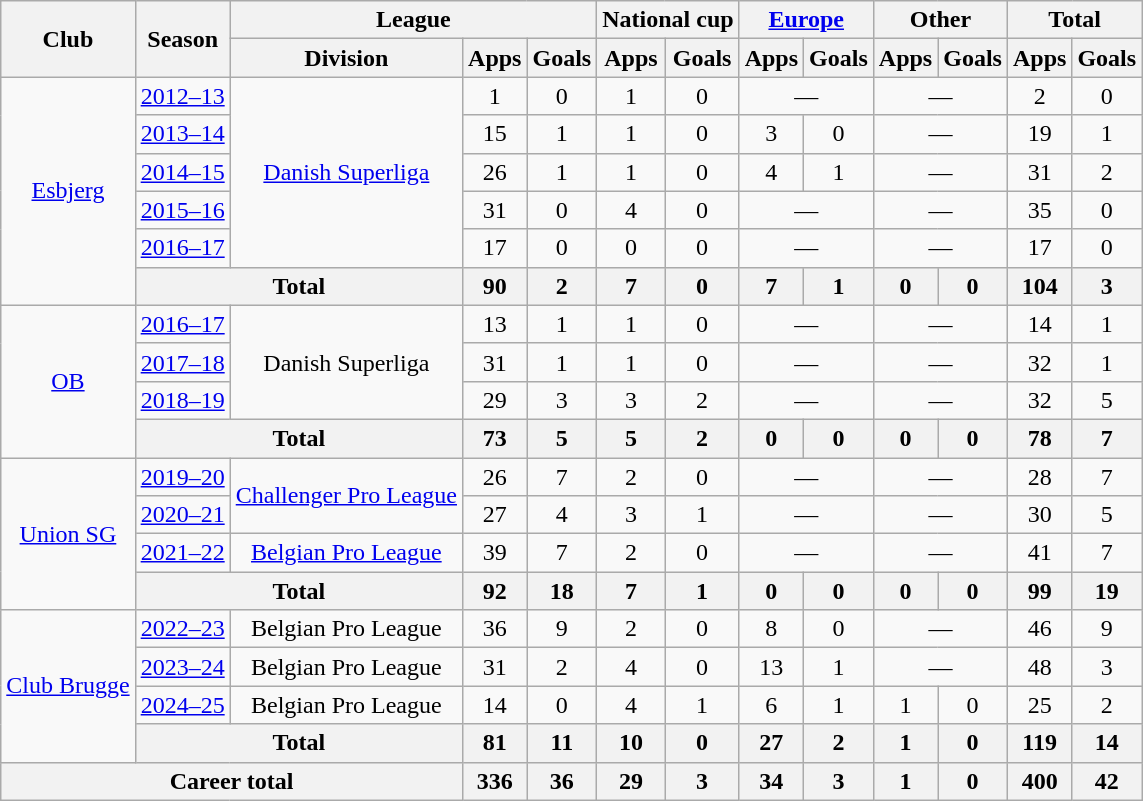<table class="wikitable" style="text-align:center">
<tr>
<th rowspan="2">Club</th>
<th rowspan="2">Season</th>
<th colspan="3">League</th>
<th colspan="2">National cup</th>
<th colspan="2"><a href='#'>Europe</a></th>
<th colspan="2">Other</th>
<th colspan="2">Total</th>
</tr>
<tr>
<th>Division</th>
<th>Apps</th>
<th>Goals</th>
<th>Apps</th>
<th>Goals</th>
<th>Apps</th>
<th>Goals</th>
<th>Apps</th>
<th>Goals</th>
<th>Apps</th>
<th>Goals</th>
</tr>
<tr>
<td rowspan="6"><a href='#'>Esbjerg</a></td>
<td><a href='#'>2012–13</a></td>
<td rowspan="5"><a href='#'>Danish Superliga</a></td>
<td>1</td>
<td>0</td>
<td>1</td>
<td>0</td>
<td colspan="2">—</td>
<td colspan="2">—</td>
<td>2</td>
<td>0</td>
</tr>
<tr>
<td><a href='#'>2013–14</a></td>
<td>15</td>
<td>1</td>
<td>1</td>
<td>0</td>
<td>3</td>
<td>0</td>
<td colspan="2">—</td>
<td>19</td>
<td>1</td>
</tr>
<tr>
<td><a href='#'>2014–15</a></td>
<td>26</td>
<td>1</td>
<td>1</td>
<td>0</td>
<td>4</td>
<td>1</td>
<td colspan="2">—</td>
<td>31</td>
<td>2</td>
</tr>
<tr>
<td><a href='#'>2015–16</a></td>
<td>31</td>
<td>0</td>
<td>4</td>
<td>0</td>
<td colspan="2">—</td>
<td colspan="2">—</td>
<td>35</td>
<td>0</td>
</tr>
<tr>
<td><a href='#'>2016–17</a></td>
<td>17</td>
<td>0</td>
<td>0</td>
<td>0</td>
<td colspan="2">—</td>
<td colspan="2">—</td>
<td>17</td>
<td>0</td>
</tr>
<tr>
<th colspan="2">Total</th>
<th>90</th>
<th>2</th>
<th>7</th>
<th>0</th>
<th>7</th>
<th>1</th>
<th>0</th>
<th>0</th>
<th>104</th>
<th>3</th>
</tr>
<tr>
<td rowspan="4"><a href='#'>OB</a></td>
<td><a href='#'>2016–17</a></td>
<td rowspan="3">Danish Superliga</td>
<td>13</td>
<td>1</td>
<td>1</td>
<td>0</td>
<td colspan="2">—</td>
<td colspan="2">—</td>
<td>14</td>
<td>1</td>
</tr>
<tr>
<td><a href='#'>2017–18</a></td>
<td>31</td>
<td>1</td>
<td>1</td>
<td>0</td>
<td colspan="2">—</td>
<td colspan="2">—</td>
<td>32</td>
<td>1</td>
</tr>
<tr>
<td><a href='#'>2018–19</a></td>
<td>29</td>
<td>3</td>
<td>3</td>
<td>2</td>
<td colspan="2">—</td>
<td colspan="2">—</td>
<td>32</td>
<td>5</td>
</tr>
<tr>
<th colspan="2">Total</th>
<th>73</th>
<th>5</th>
<th>5</th>
<th>2</th>
<th>0</th>
<th>0</th>
<th>0</th>
<th>0</th>
<th>78</th>
<th>7</th>
</tr>
<tr>
<td rowspan="4"><a href='#'>Union SG</a></td>
<td><a href='#'>2019–20</a></td>
<td rowspan="2"><a href='#'>Challenger Pro League</a></td>
<td>26</td>
<td>7</td>
<td>2</td>
<td>0</td>
<td colspan="2">—</td>
<td colspan="2">—</td>
<td>28</td>
<td>7</td>
</tr>
<tr>
<td><a href='#'>2020–21</a></td>
<td>27</td>
<td>4</td>
<td>3</td>
<td>1</td>
<td colspan="2">—</td>
<td colspan="2">—</td>
<td>30</td>
<td>5</td>
</tr>
<tr>
<td><a href='#'>2021–22</a></td>
<td><a href='#'>Belgian Pro League</a></td>
<td>39</td>
<td>7</td>
<td>2</td>
<td>0</td>
<td colspan="2">—</td>
<td colspan="2">—</td>
<td>41</td>
<td>7</td>
</tr>
<tr>
<th colspan="2">Total</th>
<th>92</th>
<th>18</th>
<th>7</th>
<th>1</th>
<th>0</th>
<th>0</th>
<th>0</th>
<th>0</th>
<th>99</th>
<th>19</th>
</tr>
<tr>
<td rowspan="4"><a href='#'>Club Brugge</a></td>
<td><a href='#'>2022–23</a></td>
<td>Belgian Pro League</td>
<td>36</td>
<td>9</td>
<td>2</td>
<td>0</td>
<td>8</td>
<td>0</td>
<td colspan="2">—</td>
<td>46</td>
<td>9</td>
</tr>
<tr>
<td><a href='#'>2023–24</a></td>
<td>Belgian Pro League</td>
<td>31</td>
<td>2</td>
<td>4</td>
<td>0</td>
<td>13</td>
<td>1</td>
<td colspan="2">—</td>
<td>48</td>
<td>3</td>
</tr>
<tr>
<td><a href='#'>2024–25</a></td>
<td>Belgian Pro League</td>
<td>14</td>
<td>0</td>
<td>4</td>
<td>1</td>
<td>6</td>
<td>1</td>
<td>1</td>
<td>0</td>
<td>25</td>
<td>2</td>
</tr>
<tr>
<th colspan="2">Total</th>
<th>81</th>
<th>11</th>
<th>10</th>
<th>0</th>
<th>27</th>
<th>2</th>
<th>1</th>
<th>0</th>
<th>119</th>
<th>14</th>
</tr>
<tr>
<th colspan="3">Career total</th>
<th>336</th>
<th>36</th>
<th>29</th>
<th>3</th>
<th>34</th>
<th>3</th>
<th>1</th>
<th>0</th>
<th>400</th>
<th>42</th>
</tr>
</table>
